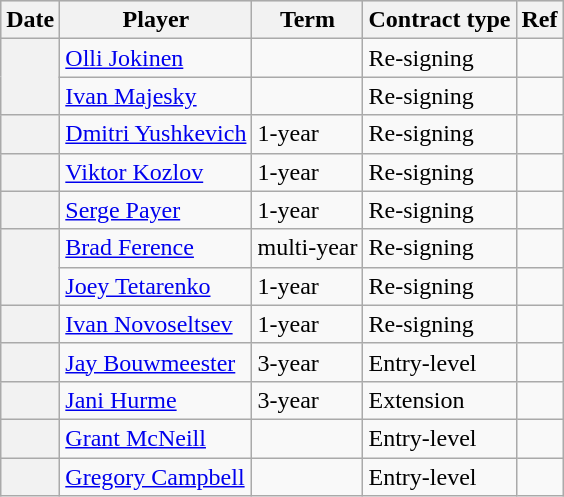<table class="wikitable plainrowheaders">
<tr style="background:#ddd; text-align:center;">
<th>Date</th>
<th>Player</th>
<th>Term</th>
<th>Contract type</th>
<th>Ref</th>
</tr>
<tr>
<th scope="row" rowspan=2></th>
<td><a href='#'>Olli Jokinen</a></td>
<td></td>
<td>Re-signing</td>
<td></td>
</tr>
<tr>
<td><a href='#'>Ivan Majesky</a></td>
<td></td>
<td>Re-signing</td>
<td></td>
</tr>
<tr>
<th scope="row"></th>
<td><a href='#'>Dmitri Yushkevich</a></td>
<td>1-year</td>
<td>Re-signing</td>
<td></td>
</tr>
<tr>
<th scope="row"></th>
<td><a href='#'>Viktor Kozlov</a></td>
<td>1-year</td>
<td>Re-signing</td>
<td></td>
</tr>
<tr>
<th scope="row"></th>
<td><a href='#'>Serge Payer</a></td>
<td>1-year</td>
<td>Re-signing</td>
<td></td>
</tr>
<tr>
<th scope="row" rowspan=2></th>
<td><a href='#'>Brad Ference</a></td>
<td>multi-year</td>
<td>Re-signing</td>
<td></td>
</tr>
<tr>
<td><a href='#'>Joey Tetarenko</a></td>
<td>1-year</td>
<td>Re-signing</td>
<td></td>
</tr>
<tr>
<th scope="row"></th>
<td><a href='#'>Ivan Novoseltsev</a></td>
<td>1-year</td>
<td>Re-signing</td>
<td></td>
</tr>
<tr>
<th scope="row"></th>
<td><a href='#'>Jay Bouwmeester</a></td>
<td>3-year</td>
<td>Entry-level</td>
<td></td>
</tr>
<tr>
<th scope="row"></th>
<td><a href='#'>Jani Hurme</a></td>
<td>3-year</td>
<td>Extension</td>
<td></td>
</tr>
<tr>
<th scope="row"></th>
<td><a href='#'>Grant McNeill</a></td>
<td></td>
<td>Entry-level</td>
<td></td>
</tr>
<tr>
<th scope="row"></th>
<td><a href='#'>Gregory Campbell</a></td>
<td></td>
<td>Entry-level</td>
<td></td>
</tr>
</table>
